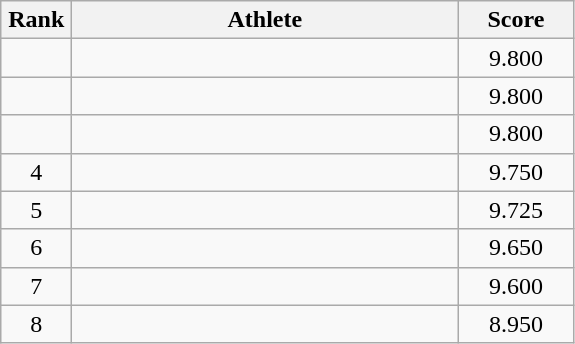<table class=wikitable style="text-align:center">
<tr>
<th width=40>Rank</th>
<th width=250>Athlete</th>
<th width=70>Score</th>
</tr>
<tr>
<td></td>
<td align=left></td>
<td>9.800</td>
</tr>
<tr>
<td></td>
<td align=left></td>
<td>9.800</td>
</tr>
<tr>
<td></td>
<td align=left></td>
<td>9.800</td>
</tr>
<tr>
<td>4</td>
<td align=left></td>
<td>9.750</td>
</tr>
<tr>
<td>5</td>
<td align=left></td>
<td>9.725</td>
</tr>
<tr>
<td>6</td>
<td align=left></td>
<td>9.650</td>
</tr>
<tr>
<td>7</td>
<td align=left></td>
<td>9.600</td>
</tr>
<tr>
<td>8</td>
<td align=left></td>
<td>8.950</td>
</tr>
</table>
